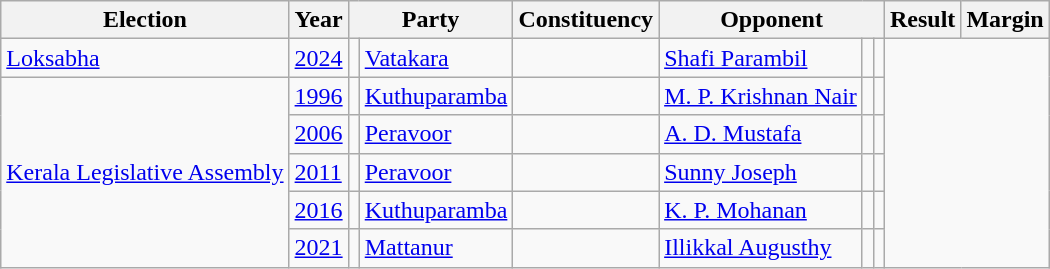<table class="sortable wikitable">
<tr>
<th>Election</th>
<th>Year</th>
<th colspan = "2">Party</th>
<th>Constituency</th>
<th colspan = "3">Opponent</th>
<th>Result</th>
<th>Margin</th>
</tr>
<tr>
<td><a href='#'>Loksabha</a></td>
<td><a href='#'>2024</a></td>
<td></td>
<td><a href='#'>Vatakara</a></td>
<td></td>
<td><a href='#'>Shafi Parambil</a></td>
<td></td>
<td></td>
</tr>
<tr>
<td rowspan = "5"><a href='#'>Kerala Legislative Assembly</a></td>
<td><a href='#'>1996</a></td>
<td></td>
<td><a href='#'>Kuthuparamba</a></td>
<td></td>
<td><a href='#'>M. P. Krishnan Nair</a></td>
<td></td>
<td></td>
</tr>
<tr>
<td><a href='#'>2006</a></td>
<td></td>
<td><a href='#'>Peravoor</a></td>
<td></td>
<td><a href='#'>A. D. Mustafa</a></td>
<td></td>
<td></td>
</tr>
<tr>
<td><a href='#'>2011</a></td>
<td></td>
<td><a href='#'>Peravoor</a></td>
<td></td>
<td><a href='#'>Sunny Joseph</a></td>
<td></td>
<td></td>
</tr>
<tr>
<td><a href='#'>2016</a></td>
<td></td>
<td><a href='#'>Kuthuparamba</a></td>
<td></td>
<td><a href='#'>K. P. Mohanan</a></td>
<td></td>
<td></td>
</tr>
<tr>
<td><a href='#'>2021</a></td>
<td></td>
<td><a href='#'>Mattanur</a></td>
<td></td>
<td><a href='#'>Illikkal Augusthy</a></td>
<td></td>
<td></td>
</tr>
</table>
